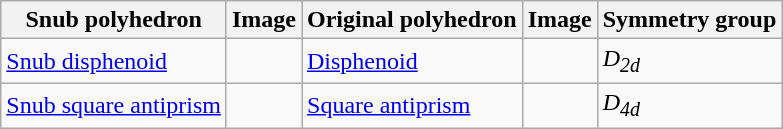<table class="wikitable">
<tr>
<th>Snub polyhedron</th>
<th>Image</th>
<th>Original polyhedron</th>
<th>Image</th>
<th>Symmetry group</th>
</tr>
<tr>
<td><a href='#'>Snub disphenoid</a></td>
<td></td>
<td><a href='#'>Disphenoid</a></td>
<td></td>
<td><em>D<sub>2d</sub></em></td>
</tr>
<tr>
<td><a href='#'>Snub square antiprism</a></td>
<td></td>
<td><a href='#'>Square antiprism</a></td>
<td></td>
<td><em>D<sub>4d</sub></em></td>
</tr>
</table>
